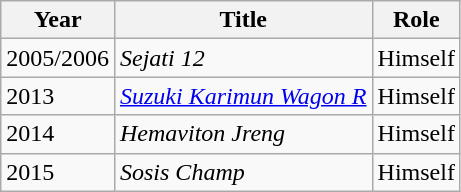<table class="wikitable">
<tr>
<th>Year</th>
<th>Title</th>
<th>Role</th>
</tr>
<tr>
<td>2005/2006</td>
<td><em>Sejati 12</em></td>
<td>Himself</td>
</tr>
<tr>
<td>2013</td>
<td><em><a href='#'>Suzuki Karimun Wagon R</a></em></td>
<td>Himself</td>
</tr>
<tr>
<td>2014</td>
<td><em>Hemaviton Jreng</em></td>
<td>Himself</td>
</tr>
<tr>
<td>2015</td>
<td><em>Sosis Champ</em></td>
<td>Himself</td>
</tr>
</table>
